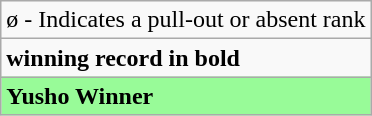<table class="wikitable">
<tr>
<td>ø - Indicates a pull-out or absent rank</td>
</tr>
<tr>
<td><strong>winning record in bold</strong></td>
</tr>
<tr>
<td style="background: PaleGreen;"><strong>Yusho Winner</strong></td>
</tr>
</table>
